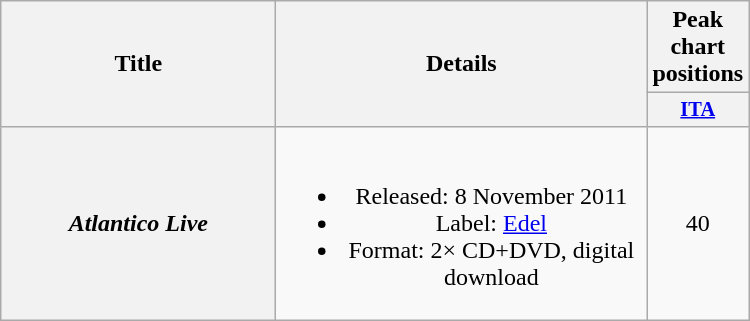<table class="wikitable plainrowheaders" style="text-align:center;">
<tr>
<th scope="col" rowspan="2" style="width:11em;">Title</th>
<th scope="col" rowspan="2" style="width:15em;">Details</th>
<th scope="col" colspan="1">Peak chart positions</th>
</tr>
<tr>
<th scope="col" style="width:3em;font-size:85%;"><a href='#'>ITA</a><br></th>
</tr>
<tr>
<th scope="row"><em>Atlantico Live</em></th>
<td><br><ul><li>Released: 8 November 2011</li><li>Label: <a href='#'>Edel</a></li><li>Format: 2× CD+DVD, digital download</li></ul></td>
<td>40</td>
</tr>
</table>
